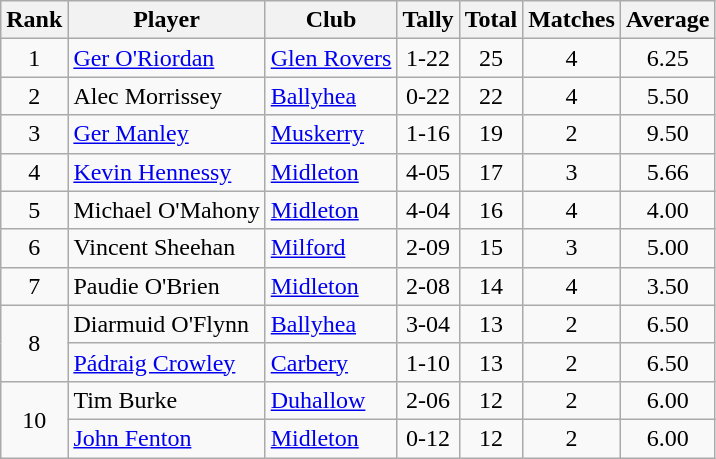<table class="wikitable">
<tr>
<th>Rank</th>
<th>Player</th>
<th>Club</th>
<th>Tally</th>
<th>Total</th>
<th>Matches</th>
<th>Average</th>
</tr>
<tr>
<td rowspan=1 align=center>1</td>
<td><a href='#'>Ger O'Riordan</a></td>
<td><a href='#'>Glen Rovers</a></td>
<td align=center>1-22</td>
<td align=center>25</td>
<td align=center>4</td>
<td align=center>6.25</td>
</tr>
<tr>
<td rowspan=1 align=center>2</td>
<td>Alec Morrissey</td>
<td><a href='#'>Ballyhea</a></td>
<td align=center>0-22</td>
<td align=center>22</td>
<td align=center>4</td>
<td align=center>5.50</td>
</tr>
<tr>
<td rowspan=1 align=center>3</td>
<td><a href='#'>Ger Manley</a></td>
<td><a href='#'>Muskerry</a></td>
<td align=center>1-16</td>
<td align=center>19</td>
<td align=center>2</td>
<td align=center>9.50</td>
</tr>
<tr>
<td rowspan=1 align=center>4</td>
<td><a href='#'>Kevin Hennessy</a></td>
<td><a href='#'>Midleton</a></td>
<td align=center>4-05</td>
<td align=center>17</td>
<td align=center>3</td>
<td align=center>5.66</td>
</tr>
<tr>
<td rowspan=1 align=center>5</td>
<td>Michael O'Mahony</td>
<td><a href='#'>Midleton</a></td>
<td align=center>4-04</td>
<td align=center>16</td>
<td align=center>4</td>
<td align=center>4.00</td>
</tr>
<tr>
<td rowspan=1 align=center>6</td>
<td>Vincent Sheehan</td>
<td><a href='#'>Milford</a></td>
<td align=center>2-09</td>
<td align=center>15</td>
<td align=center>3</td>
<td align=center>5.00</td>
</tr>
<tr>
<td rowspan=1 align=center>7</td>
<td>Paudie O'Brien</td>
<td><a href='#'>Midleton</a></td>
<td align=center>2-08</td>
<td align=center>14</td>
<td align=center>4</td>
<td align=center>3.50</td>
</tr>
<tr>
<td rowspan=2 align=center>8</td>
<td>Diarmuid O'Flynn</td>
<td><a href='#'>Ballyhea</a></td>
<td align=center>3-04</td>
<td align=center>13</td>
<td align=center>2</td>
<td align=center>6.50</td>
</tr>
<tr>
<td><a href='#'>Pádraig Crowley</a></td>
<td><a href='#'>Carbery</a></td>
<td align=center>1-10</td>
<td align=center>13</td>
<td align=center>2</td>
<td align=center>6.50</td>
</tr>
<tr>
<td rowspan=2 align=center>10</td>
<td>Tim Burke</td>
<td><a href='#'>Duhallow</a></td>
<td align=center>2-06</td>
<td align=center>12</td>
<td align=center>2</td>
<td align=center>6.00</td>
</tr>
<tr>
<td><a href='#'>John Fenton</a></td>
<td><a href='#'>Midleton</a></td>
<td align=center>0-12</td>
<td align=center>12</td>
<td align=center>2</td>
<td align=center>6.00</td>
</tr>
</table>
